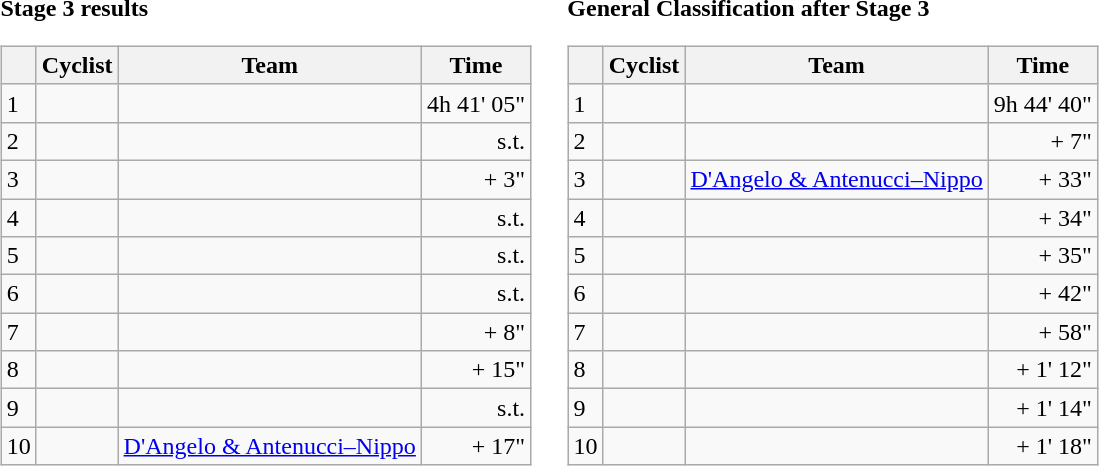<table>
<tr>
<td><strong>Stage 3 results</strong><br><table class="wikitable">
<tr>
<th></th>
<th>Cyclist</th>
<th>Team</th>
<th>Time</th>
</tr>
<tr>
<td>1</td>
<td></td>
<td></td>
<td align="right">4h 41' 05"</td>
</tr>
<tr>
<td>2</td>
<td></td>
<td></td>
<td align="right">s.t.</td>
</tr>
<tr>
<td>3</td>
<td> </td>
<td></td>
<td align="right">+ 3"</td>
</tr>
<tr>
<td>4</td>
<td></td>
<td></td>
<td align="right">s.t.</td>
</tr>
<tr>
<td>5</td>
<td></td>
<td></td>
<td align="right">s.t.</td>
</tr>
<tr>
<td>6</td>
<td></td>
<td></td>
<td align="right">s.t.</td>
</tr>
<tr>
<td>7</td>
<td></td>
<td></td>
<td align="right">+ 8"</td>
</tr>
<tr>
<td>8</td>
<td></td>
<td></td>
<td align="right">+ 15"</td>
</tr>
<tr>
<td>9</td>
<td></td>
<td></td>
<td align="right">s.t.</td>
</tr>
<tr>
<td>10</td>
<td></td>
<td><a href='#'>D'Angelo & Antenucci–Nippo</a></td>
<td align="right">+ 17"</td>
</tr>
</table>
</td>
<td></td>
<td><strong>General Classification after Stage 3</strong><br><table class="wikitable">
<tr>
<th></th>
<th>Cyclist</th>
<th>Team</th>
<th>Time</th>
</tr>
<tr>
<td>1</td>
<td> </td>
<td></td>
<td align="right">9h 44' 40"</td>
</tr>
<tr>
<td>2</td>
<td></td>
<td></td>
<td align="right">+ 7"</td>
</tr>
<tr>
<td>3</td>
<td></td>
<td><a href='#'>D'Angelo & Antenucci–Nippo</a></td>
<td align="right">+ 33"</td>
</tr>
<tr>
<td>4</td>
<td></td>
<td></td>
<td align="right">+ 34"</td>
</tr>
<tr>
<td>5</td>
<td></td>
<td></td>
<td align="right">+ 35"</td>
</tr>
<tr>
<td>6</td>
<td></td>
<td></td>
<td align="right">+ 42"</td>
</tr>
<tr>
<td>7</td>
<td></td>
<td></td>
<td align="right">+ 58"</td>
</tr>
<tr>
<td>8</td>
<td></td>
<td></td>
<td align="right">+ 1' 12"</td>
</tr>
<tr>
<td>9</td>
<td></td>
<td></td>
<td align="right">+ 1' 14"</td>
</tr>
<tr>
<td>10</td>
<td></td>
<td></td>
<td align="right">+ 1' 18"</td>
</tr>
</table>
</td>
</tr>
</table>
